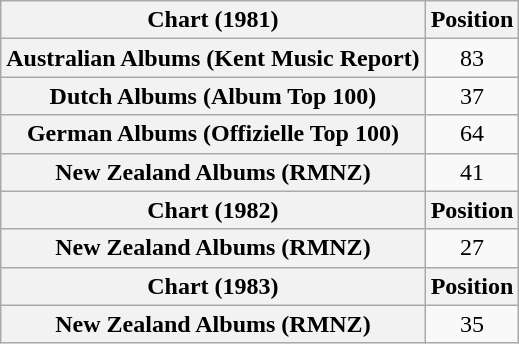<table class="wikitable sortable plainrowheaders" style="text-align:center">
<tr>
<th scope="col">Chart (1981)</th>
<th scope="col">Position</th>
</tr>
<tr>
<th scope="row">Australian Albums (Kent Music Report)</th>
<td>83</td>
</tr>
<tr>
<th scope="row">Dutch Albums (Album Top 100)</th>
<td>37</td>
</tr>
<tr>
<th scope="row">German Albums (Offizielle Top 100)</th>
<td>64</td>
</tr>
<tr>
<th scope="row">New Zealand Albums (RMNZ)</th>
<td>41</td>
</tr>
<tr>
<th scope="col">Chart (1982)</th>
<th scope="col">Position</th>
</tr>
<tr>
<th scope="row">New Zealand Albums (RMNZ)</th>
<td>27</td>
</tr>
<tr>
<th scope="col">Chart (1983)</th>
<th scope="col">Position</th>
</tr>
<tr>
<th scope="row">New Zealand Albums (RMNZ)</th>
<td>35</td>
</tr>
</table>
